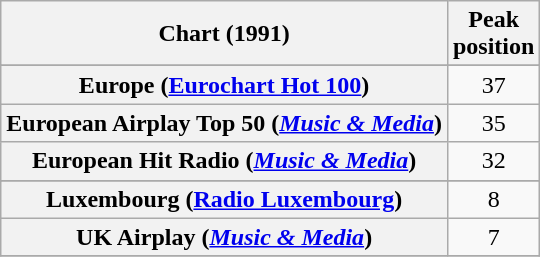<table class="wikitable sortable plainrowheaders" style="text-align:center">
<tr>
<th>Chart (1991)</th>
<th>Peak<br>position</th>
</tr>
<tr>
</tr>
<tr>
<th scope="row">Europe (<a href='#'>Eurochart Hot 100</a>)</th>
<td>37</td>
</tr>
<tr>
<th scope="row">European Airplay Top 50 (<em><a href='#'>Music & Media</a></em>)</th>
<td>35</td>
</tr>
<tr>
<th scope="row">European Hit Radio (<em><a href='#'>Music & Media</a></em>)</th>
<td>32</td>
</tr>
<tr>
</tr>
<tr>
<th scope="row">Luxembourg (<a href='#'>Radio Luxembourg</a>)</th>
<td align="center">8</td>
</tr>
<tr>
<th scope="row">UK Airplay (<em><a href='#'>Music & Media</a></em>)</th>
<td>7</td>
</tr>
<tr>
</tr>
</table>
